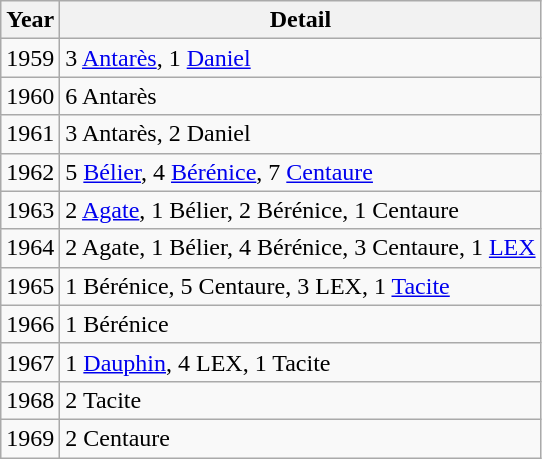<table class="wikitable sortable">
<tr>
<th>Year</th>
<th>Detail</th>
</tr>
<tr>
<td>1959</td>
<td>3 <a href='#'>Antarès</a>, 1 <a href='#'>Daniel</a></td>
</tr>
<tr>
<td>1960</td>
<td>6 Antarès</td>
</tr>
<tr>
<td>1961</td>
<td>3 Antarès, 2 Daniel</td>
</tr>
<tr>
<td>1962</td>
<td>5 <a href='#'>Bélier</a>, 4 <a href='#'>Bérénice</a>, 7 <a href='#'>Centaure</a></td>
</tr>
<tr>
<td>1963</td>
<td>2 <a href='#'>Agate</a>, 1 Bélier, 2 Bérénice, 1 Centaure</td>
</tr>
<tr>
<td>1964</td>
<td>2 Agate, 1 Bélier, 4 Bérénice, 3 Centaure, 1 <a href='#'>LEX</a></td>
</tr>
<tr>
<td>1965</td>
<td>1 Bérénice, 5 Centaure, 3 LEX, 1 <a href='#'>Tacite</a></td>
</tr>
<tr>
<td>1966</td>
<td>1 Bérénice</td>
</tr>
<tr>
<td>1967</td>
<td>1 <a href='#'>Dauphin</a>, 4 LEX, 1 Tacite</td>
</tr>
<tr>
<td>1968</td>
<td>2 Tacite</td>
</tr>
<tr>
<td>1969</td>
<td>2 Centaure</td>
</tr>
</table>
